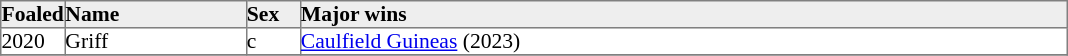<table border="1" cellpadding="0" style="border-collapse: collapse; font-size:90%">
<tr bgcolor="#eeeeee">
<td width="35px"><strong>Foaled</strong></td>
<td width="120px"><strong>Name</strong></td>
<td width="35px"><strong>Sex</strong></td>
<td width="510px"><strong>Major wins</strong></td>
</tr>
<tr>
<td>2020</td>
<td>Griff</td>
<td>c</td>
<td><a href='#'>Caulfield Guineas</a> (2023)</td>
</tr>
<tr>
</tr>
</table>
